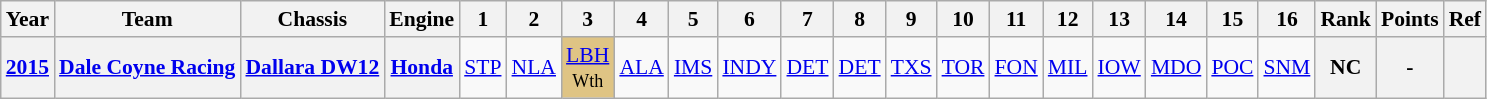<table class="wikitable" style="text-align:center; font-size:90%">
<tr>
<th>Year</th>
<th>Team</th>
<th>Chassis</th>
<th>Engine</th>
<th>1</th>
<th>2</th>
<th>3</th>
<th>4</th>
<th>5</th>
<th>6</th>
<th>7</th>
<th>8</th>
<th>9</th>
<th>10</th>
<th>11</th>
<th>12</th>
<th>13</th>
<th>14</th>
<th>15</th>
<th>16</th>
<th>Rank</th>
<th>Points</th>
<th>Ref</th>
</tr>
<tr>
<th><a href='#'>2015</a></th>
<th><a href='#'>Dale Coyne Racing</a></th>
<th><a href='#'>Dallara DW12</a></th>
<th><a href='#'>Honda</a></th>
<td style="background:#;"><a href='#'>STP</a></td>
<td style="background:#;"><a href='#'>NLA</a></td>
<td style="background:#DFC484;"><a href='#'>LBH</a><br><small>Wth</small></td>
<td style="background:#;"><a href='#'>ALA</a><br><small></small></td>
<td style="background:#;"><a href='#'>IMS</a><br><small></small></td>
<td style="background:#;"><a href='#'>INDY</a><br><small></small></td>
<td style="background:#;"><a href='#'>DET</a><br><small></small></td>
<td style="background:#;"><a href='#'>DET</a><br><small></small></td>
<td style="background:#;"><a href='#'>TXS</a><br><small></small></td>
<td style="background:#;"><a href='#'>TOR</a><br><small></small></td>
<td style="background:#;"><a href='#'>FON</a><br><small></small></td>
<td style="background:#;"><a href='#'>MIL</a><br><small></small></td>
<td style="background:#;"><a href='#'>IOW</a><br><small></small></td>
<td style="background:#;"><a href='#'>MDO</a><br><small></small></td>
<td style="background:#;"><a href='#'>POC</a><br><small></small></td>
<td style="background:#;"><a href='#'>SNM</a><br><small></small></td>
<th>NC</th>
<th>-</th>
<th></th>
</tr>
</table>
